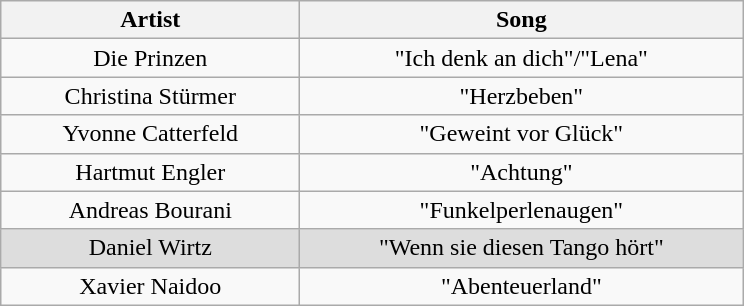<table class="wikitable plainrowheaders" style="text-align:center;" border="1">
<tr>
<th scope="col" rowspan="1" style="width:12em;">Artist</th>
<th scope="col" rowspan="1" style="width:18em;">Song</th>
</tr>
<tr>
<td scope="row">Die Prinzen</td>
<td>"Ich denk an dich"/"Lena"</td>
</tr>
<tr>
<td scope="row">Christina Stürmer</td>
<td>"Herzbeben"</td>
</tr>
<tr>
<td scope="row">Yvonne Catterfeld</td>
<td>"Geweint vor Glück"</td>
</tr>
<tr>
<td scope="row">Hartmut Engler</td>
<td>"Achtung"</td>
</tr>
<tr>
<td scope="row">Andreas Bourani</td>
<td>"Funkelperlenaugen"</td>
</tr>
<tr style="background:#ddd;">
<td scope="row">Daniel Wirtz</td>
<td>"Wenn sie diesen Tango hört"</td>
</tr>
<tr>
<td scope="row">Xavier Naidoo</td>
<td>"Abenteuerland"</td>
</tr>
</table>
